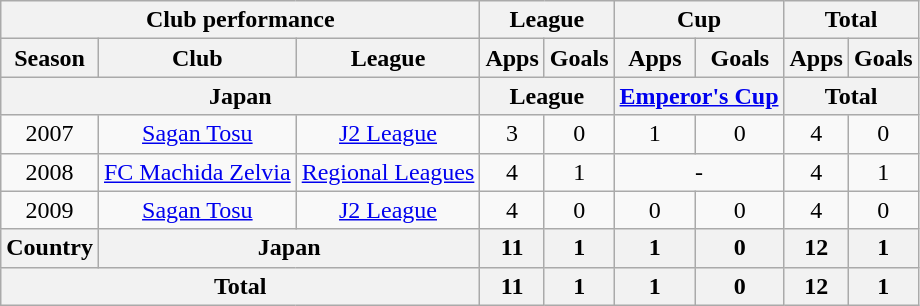<table class="wikitable" style="text-align:center;">
<tr>
<th colspan=3>Club performance</th>
<th colspan=2>League</th>
<th colspan=2>Cup</th>
<th colspan=2>Total</th>
</tr>
<tr>
<th>Season</th>
<th>Club</th>
<th>League</th>
<th>Apps</th>
<th>Goals</th>
<th>Apps</th>
<th>Goals</th>
<th>Apps</th>
<th>Goals</th>
</tr>
<tr>
<th colspan=3>Japan</th>
<th colspan=2>League</th>
<th colspan=2><a href='#'>Emperor's Cup</a></th>
<th colspan=2>Total</th>
</tr>
<tr>
<td>2007</td>
<td><a href='#'>Sagan Tosu</a></td>
<td><a href='#'>J2 League</a></td>
<td>3</td>
<td>0</td>
<td>1</td>
<td>0</td>
<td>4</td>
<td>0</td>
</tr>
<tr>
<td>2008</td>
<td><a href='#'>FC Machida Zelvia</a></td>
<td><a href='#'>Regional Leagues</a></td>
<td>4</td>
<td>1</td>
<td colspan="2">-</td>
<td>4</td>
<td>1</td>
</tr>
<tr>
<td>2009</td>
<td><a href='#'>Sagan Tosu</a></td>
<td><a href='#'>J2 League</a></td>
<td>4</td>
<td>0</td>
<td>0</td>
<td>0</td>
<td>4</td>
<td>0</td>
</tr>
<tr>
<th rowspan=1>Country</th>
<th colspan=2>Japan</th>
<th>11</th>
<th>1</th>
<th>1</th>
<th>0</th>
<th>12</th>
<th>1</th>
</tr>
<tr>
<th colspan=3>Total</th>
<th>11</th>
<th>1</th>
<th>1</th>
<th>0</th>
<th>12</th>
<th>1</th>
</tr>
</table>
